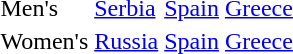<table>
<tr>
<td>Men's<br></td>
<td> <a href='#'>Serbia</a></td>
<td> <a href='#'>Spain</a></td>
<td> <a href='#'>Greece</a></td>
</tr>
<tr>
<td>Women's<br></td>
<td> <a href='#'>Russia</a></td>
<td> <a href='#'>Spain</a></td>
<td> <a href='#'>Greece</a></td>
</tr>
</table>
